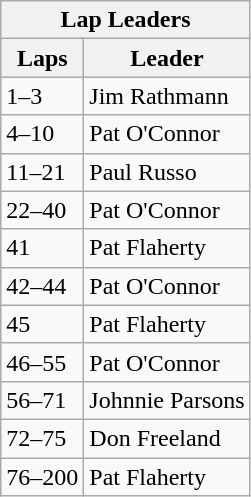<table class="wikitable">
<tr>
<th colspan=2>Lap Leaders</th>
</tr>
<tr>
<th>Laps</th>
<th>Leader</th>
</tr>
<tr>
<td>1–3</td>
<td>Jim Rathmann</td>
</tr>
<tr>
<td>4–10</td>
<td>Pat O'Connor</td>
</tr>
<tr>
<td>11–21</td>
<td>Paul Russo</td>
</tr>
<tr>
<td>22–40</td>
<td>Pat O'Connor</td>
</tr>
<tr>
<td>41</td>
<td>Pat Flaherty</td>
</tr>
<tr>
<td>42–44</td>
<td>Pat O'Connor</td>
</tr>
<tr>
<td>45</td>
<td>Pat Flaherty</td>
</tr>
<tr>
<td>46–55</td>
<td>Pat O'Connor</td>
</tr>
<tr>
<td>56–71</td>
<td>Johnnie Parsons</td>
</tr>
<tr>
<td>72–75</td>
<td>Don Freeland</td>
</tr>
<tr>
<td>76–200</td>
<td>Pat Flaherty</td>
</tr>
</table>
